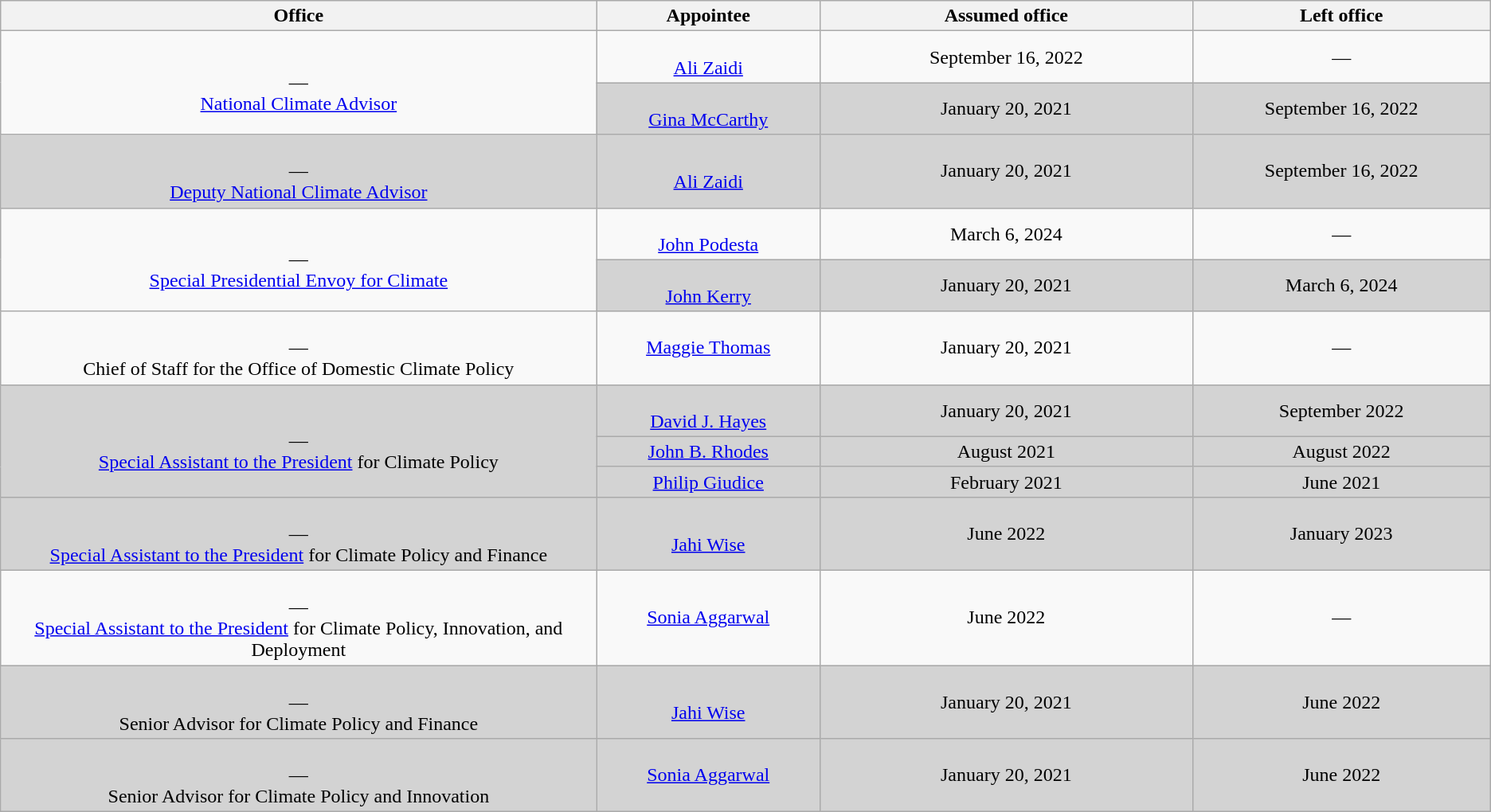<table class="wikitable sortable" style="text-align:center">
<tr>
<th style="width:40%;">Office</th>
<th style="width:15%;">Appointee</th>
<th style="width:25%;" data-sort-type="date">Assumed office</th>
<th style="width:20%;" data-sort-type="date">Left office</th>
</tr>
<tr>
<td rowspan=2><br>—<br><a href='#'>National Climate Advisor</a></td>
<td><br><a href='#'>Ali Zaidi</a></td>
<td>September 16, 2022</td>
<td>—</td>
</tr>
<tr style="background:lightgray;">
<td><br><a href='#'>Gina McCarthy</a></td>
<td>January 20, 2021</td>
<td>September 16, 2022</td>
</tr>
<tr style="background:lightgray;">
<td><br>—<br><a href='#'>Deputy National Climate Advisor</a></td>
<td><br><a href='#'>Ali Zaidi</a></td>
<td>January 20, 2021</td>
<td>September 16, 2022</td>
</tr>
<tr>
<td rowspan=2><br>—<br><a href='#'>Special Presidential Envoy for Climate</a></td>
<td><br><a href='#'>John Podesta</a></td>
<td>March 6, 2024</td>
<td>—</td>
</tr>
<tr style="background:lightgray;">
<td><br><a href='#'>John Kerry</a></td>
<td>January 20, 2021</td>
<td>March 6, 2024</td>
</tr>
<tr>
<td><br>—<br>Chief of Staff for the Office of Domestic Climate Policy</td>
<td><a href='#'>Maggie Thomas</a></td>
<td>January 20, 2021</td>
<td>—</td>
</tr>
<tr style="background:lightgray;">
<td rowspan=3><br>—<br><a href='#'>Special Assistant to the President</a> for Climate Policy</td>
<td><br><a href='#'>David J. Hayes</a></td>
<td>January 20, 2021</td>
<td>September 2022</td>
</tr>
<tr style="background:lightgray;">
<td><a href='#'>John B. Rhodes</a></td>
<td>August 2021</td>
<td>August 2022</td>
</tr>
<tr style="background:lightgray;">
<td><a href='#'>Philip Giudice</a></td>
<td>February 2021</td>
<td>June 2021</td>
</tr>
<tr style="background:lightgray;">
<td><br>—<br><a href='#'>Special Assistant to the President</a> for Climate Policy and Finance</td>
<td><br><a href='#'>Jahi Wise</a></td>
<td>June 2022</td>
<td>January 2023</td>
</tr>
<tr>
<td><br>—<br><a href='#'>Special Assistant to the President</a> for Climate Policy, Innovation, and Deployment</td>
<td Sonia Aggarwal (political advisor)><a href='#'>Sonia Aggarwal</a></td>
<td>June 2022</td>
<td>—</td>
</tr>
<tr style="background:lightgray;">
<td><br>—<br>Senior Advisor for Climate Policy and Finance</td>
<td><br><a href='#'>Jahi Wise</a></td>
<td>January 20, 2021</td>
<td>June 2022</td>
</tr>
<tr style="background:lightgray;">
<td><br>—<br>Senior Advisor for Climate Policy and Innovation</td>
<td><a href='#'>Sonia Aggarwal</a></td>
<td>January 20, 2021</td>
<td>June 2022</td>
</tr>
</table>
